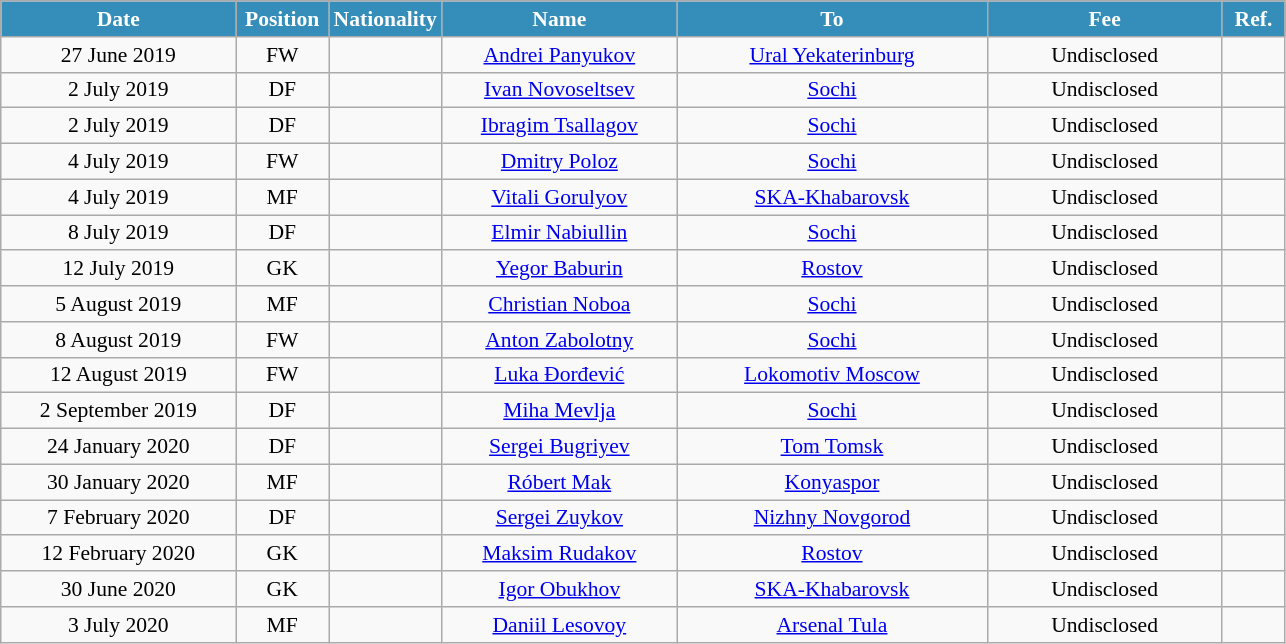<table class="wikitable"  style="text-align:center; font-size:90%; ">
<tr>
<th style="background:#348EB9; color:white; width:150px;">Date</th>
<th style="background:#348EB9; color:white; width:55px;">Position</th>
<th style="background:#348EB9; color:white; width:55px;">Nationality</th>
<th style="background:#348EB9; color:white; width:150px;">Name</th>
<th style="background:#348EB9; color:white; width:200px;">To</th>
<th style="background:#348EB9; color:white; width:150px;">Fee</th>
<th style="background:#348EB9; color:white; width:35px;">Ref.</th>
</tr>
<tr>
<td>27 June 2019</td>
<td>FW</td>
<td></td>
<td><a href='#'>Andrei Panyukov</a></td>
<td><a href='#'>Ural Yekaterinburg</a></td>
<td>Undisclosed</td>
<td></td>
</tr>
<tr>
<td>2 July 2019</td>
<td>DF</td>
<td></td>
<td><a href='#'>Ivan Novoseltsev</a></td>
<td><a href='#'>Sochi</a></td>
<td>Undisclosed</td>
<td></td>
</tr>
<tr>
<td>2 July 2019</td>
<td>DF</td>
<td></td>
<td><a href='#'>Ibragim Tsallagov</a></td>
<td><a href='#'>Sochi</a></td>
<td>Undisclosed</td>
<td></td>
</tr>
<tr>
<td>4 July 2019</td>
<td>FW</td>
<td></td>
<td><a href='#'>Dmitry Poloz</a></td>
<td><a href='#'>Sochi</a></td>
<td>Undisclosed</td>
<td></td>
</tr>
<tr>
<td>4 July 2019</td>
<td>MF</td>
<td></td>
<td><a href='#'>Vitali Gorulyov</a></td>
<td><a href='#'>SKA-Khabarovsk</a></td>
<td>Undisclosed</td>
<td></td>
</tr>
<tr>
<td>8 July 2019</td>
<td>DF</td>
<td></td>
<td><a href='#'>Elmir Nabiullin</a></td>
<td><a href='#'>Sochi</a></td>
<td>Undisclosed</td>
<td></td>
</tr>
<tr>
<td>12 July 2019</td>
<td>GK</td>
<td></td>
<td><a href='#'>Yegor Baburin</a></td>
<td><a href='#'>Rostov</a></td>
<td>Undisclosed</td>
<td></td>
</tr>
<tr>
<td>5 August 2019</td>
<td>MF</td>
<td></td>
<td><a href='#'>Christian Noboa</a></td>
<td><a href='#'>Sochi</a></td>
<td>Undisclosed</td>
<td></td>
</tr>
<tr>
<td>8 August 2019</td>
<td>FW</td>
<td></td>
<td><a href='#'>Anton Zabolotny</a></td>
<td><a href='#'>Sochi</a></td>
<td>Undisclosed</td>
<td></td>
</tr>
<tr>
<td>12 August 2019</td>
<td>FW</td>
<td></td>
<td><a href='#'>Luka Đorđević</a></td>
<td><a href='#'>Lokomotiv Moscow</a></td>
<td>Undisclosed</td>
<td></td>
</tr>
<tr>
<td>2 September 2019</td>
<td>DF</td>
<td></td>
<td><a href='#'>Miha Mevlja</a></td>
<td><a href='#'>Sochi</a></td>
<td>Undisclosed</td>
<td></td>
</tr>
<tr>
<td>24 January 2020</td>
<td>DF</td>
<td></td>
<td><a href='#'>Sergei Bugriyev</a></td>
<td><a href='#'>Tom Tomsk</a></td>
<td>Undisclosed</td>
<td></td>
</tr>
<tr>
<td>30 January 2020</td>
<td>MF</td>
<td></td>
<td><a href='#'>Róbert Mak</a></td>
<td><a href='#'>Konyaspor</a></td>
<td>Undisclosed</td>
<td></td>
</tr>
<tr>
<td>7 February 2020</td>
<td>DF</td>
<td></td>
<td><a href='#'>Sergei Zuykov</a></td>
<td><a href='#'>Nizhny Novgorod</a></td>
<td>Undisclosed</td>
<td></td>
</tr>
<tr>
<td>12 February 2020</td>
<td>GK</td>
<td></td>
<td><a href='#'>Maksim Rudakov</a></td>
<td><a href='#'>Rostov</a></td>
<td>Undisclosed</td>
<td></td>
</tr>
<tr>
<td>30 June 2020</td>
<td>GK</td>
<td></td>
<td><a href='#'>Igor Obukhov</a></td>
<td><a href='#'>SKA-Khabarovsk</a></td>
<td>Undisclosed</td>
<td></td>
</tr>
<tr>
<td>3 July 2020</td>
<td>MF</td>
<td></td>
<td><a href='#'>Daniil Lesovoy</a></td>
<td><a href='#'>Arsenal Tula</a></td>
<td>Undisclosed</td>
<td></td>
</tr>
</table>
